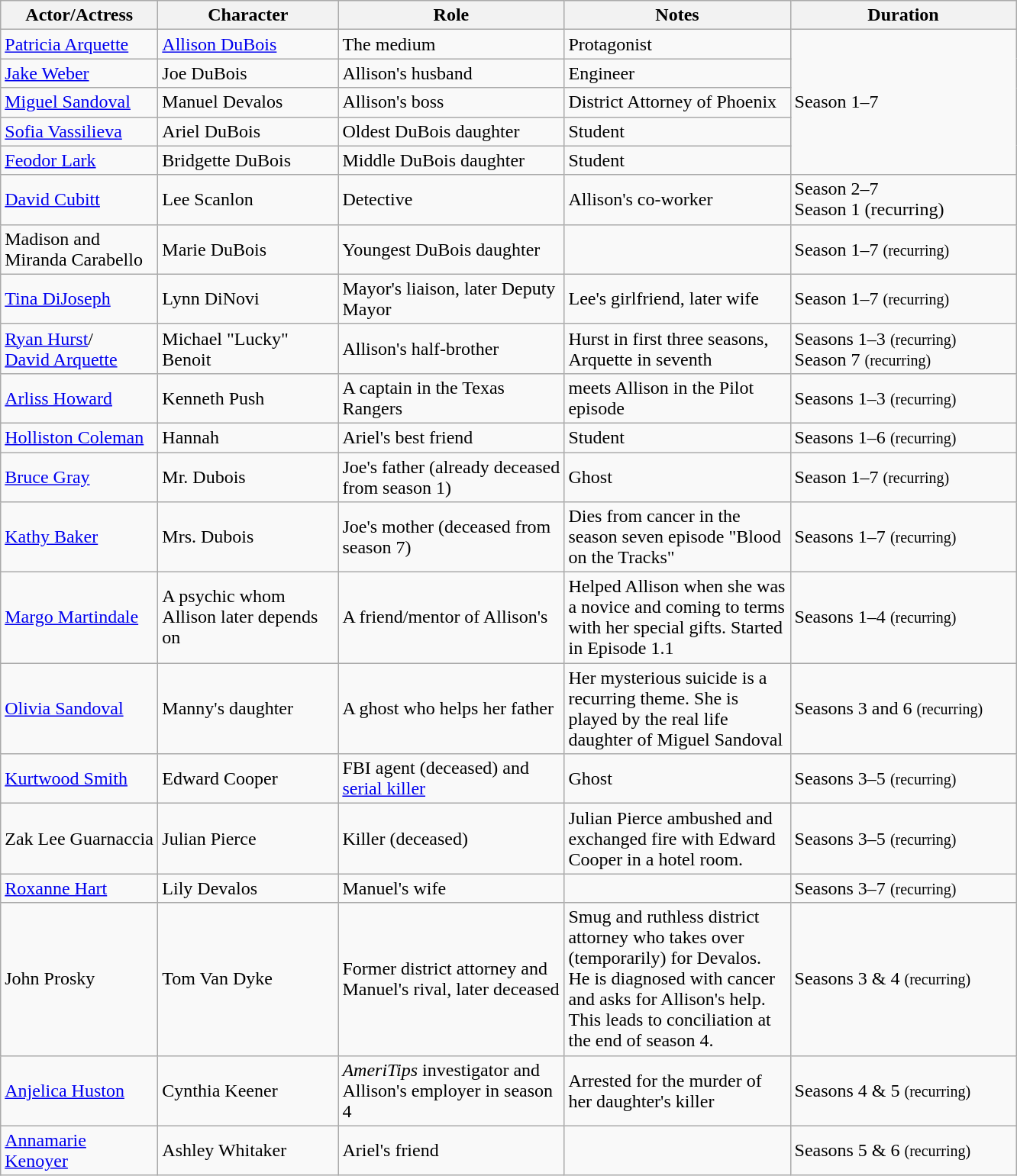<table class="wikitable">
<tr>
<th style="width:130px;">Actor/Actress</th>
<th style="width:150px;">Character</th>
<th style="width:190px;">Role</th>
<th style="width:190px;">Notes</th>
<th style="width:190px;">Duration</th>
</tr>
<tr>
<td><a href='#'>Patricia Arquette</a></td>
<td><a href='#'>Allison DuBois</a></td>
<td>The medium</td>
<td>Protagonist</td>
<td rowspan="5">Season 1–7</td>
</tr>
<tr>
<td><a href='#'>Jake Weber</a></td>
<td>Joe DuBois</td>
<td>Allison's husband</td>
<td>Engineer</td>
</tr>
<tr>
<td><a href='#'>Miguel Sandoval</a></td>
<td>Manuel Devalos</td>
<td>Allison's boss</td>
<td>District Attorney of Phoenix</td>
</tr>
<tr>
<td><a href='#'>Sofia Vassilieva</a></td>
<td>Ariel DuBois</td>
<td>Oldest DuBois daughter</td>
<td>Student</td>
</tr>
<tr>
<td><a href='#'>Feodor Lark</a></td>
<td>Bridgette DuBois</td>
<td>Middle DuBois daughter</td>
<td>Student</td>
</tr>
<tr>
<td><a href='#'>David Cubitt</a></td>
<td>Lee Scanlon</td>
<td>Detective</td>
<td>Allison's co-worker</td>
<td>Season 2–7<br> Season 1 (recurring)</td>
</tr>
<tr>
<td>Madison and Miranda Carabello</td>
<td>Marie DuBois</td>
<td>Youngest DuBois daughter</td>
<td></td>
<td>Season 1–7 <small>(recurring)</small></td>
</tr>
<tr>
<td><a href='#'>Tina DiJoseph</a></td>
<td>Lynn DiNovi</td>
<td>Mayor's liaison, later Deputy Mayor</td>
<td>Lee's girlfriend, later wife</td>
<td>Season 1–7 <small>(recurring)</small></td>
</tr>
<tr>
<td><a href='#'>Ryan Hurst</a>/<br><a href='#'>David Arquette</a></td>
<td>Michael "Lucky" Benoit</td>
<td>Allison's half-brother</td>
<td>Hurst in first three seasons, Arquette in seventh</td>
<td>Seasons 1–3 <small>(recurring)</small><br>Season 7 <small>(recurring)</small></td>
</tr>
<tr>
<td><a href='#'>Arliss Howard</a></td>
<td>Kenneth Push</td>
<td>A captain in the Texas Rangers</td>
<td>meets Allison in the Pilot episode</td>
<td>Seasons 1–3 <small>(recurring)</small></td>
</tr>
<tr>
<td><a href='#'>Holliston Coleman</a></td>
<td>Hannah</td>
<td>Ariel's best friend</td>
<td>Student</td>
<td>Seasons 1–6 <small>(recurring)</small></td>
</tr>
<tr>
<td><a href='#'>Bruce Gray</a></td>
<td>Mr. Dubois</td>
<td>Joe's father (already deceased from season 1)</td>
<td>Ghost</td>
<td>Season 1–7 <small>(recurring)</small></td>
</tr>
<tr>
<td><a href='#'>Kathy Baker</a></td>
<td>Mrs. Dubois</td>
<td>Joe's mother (deceased from season 7)</td>
<td>Dies from cancer in the season seven episode "Blood on the Tracks"</td>
<td>Seasons 1–7  <small>(recurring)</small></td>
</tr>
<tr>
<td><a href='#'>Margo Martindale</a></td>
<td>A psychic whom Allison later depends on</td>
<td>A friend/mentor of Allison's</td>
<td>Helped Allison when she was a novice and coming to terms with her special gifts. Started in Episode 1.1</td>
<td>Seasons 1–4 <small>(recurring)</small></td>
</tr>
<tr>
<td><a href='#'>Olivia Sandoval</a></td>
<td>Manny's daughter</td>
<td>A ghost who helps her father</td>
<td>Her mysterious suicide is a recurring theme. She is played by the real life daughter of Miguel Sandoval</td>
<td>Seasons 3 and 6 <small>(recurring)</small></td>
</tr>
<tr>
<td><a href='#'>Kurtwood Smith</a></td>
<td>Edward Cooper</td>
<td>FBI agent (deceased) and <a href='#'>serial killer</a></td>
<td>Ghost</td>
<td>Seasons 3–5 <small>(recurring)</small></td>
</tr>
<tr>
<td>Zak Lee Guarnaccia</td>
<td>Julian Pierce</td>
<td>Killer (deceased)</td>
<td>Julian Pierce ambushed and exchanged fire with Edward Cooper in a hotel room.</td>
<td>Seasons 3–5 <small>(recurring)</small></td>
</tr>
<tr>
<td><a href='#'>Roxanne Hart</a></td>
<td>Lily Devalos</td>
<td>Manuel's wife</td>
<td></td>
<td>Seasons 3–7 <small>(recurring)</small></td>
</tr>
<tr>
<td>John Prosky</td>
<td>Tom Van Dyke</td>
<td>Former district attorney and Manuel's rival, later deceased</td>
<td>Smug and ruthless district attorney who takes over (temporarily) for Devalos. He is diagnosed with cancer and asks for Allison's help. This leads to conciliation at the end of season 4.</td>
<td>Seasons 3 & 4 <small>(recurring)</small></td>
</tr>
<tr>
<td><a href='#'>Anjelica Huston</a></td>
<td>Cynthia Keener</td>
<td><em>AmeriTips</em> investigator and Allison's employer in season 4</td>
<td>Arrested for the murder of her daughter's killer</td>
<td>Seasons 4 & 5 <small>(recurring)</small></td>
</tr>
<tr>
<td><a href='#'>Annamarie Kenoyer</a></td>
<td>Ashley Whitaker</td>
<td>Ariel's friend</td>
<td></td>
<td>Seasons 5 & 6 <small>(recurring)</small></td>
</tr>
</table>
